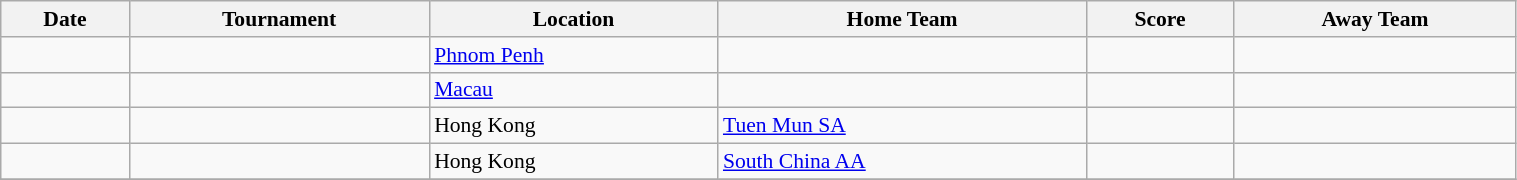<table class="wikitable" width=80% style="font-size: 90%">
<tr>
<th>Date</th>
<th>Tournament</th>
<th>Location</th>
<th>Home Team</th>
<th>Score</th>
<th>Away Team</th>
</tr>
<tr>
<td></td>
<td></td>
<td> <a href='#'>Phnom Penh</a></td>
<td></td>
<td></td>
<td></td>
</tr>
<tr>
<td></td>
<td></td>
<td> <a href='#'>Macau</a></td>
<td></td>
<td></td>
<td></td>
</tr>
<tr>
<td></td>
<td></td>
<td> Hong Kong</td>
<td> <a href='#'>Tuen Mun SA</a></td>
<td></td>
<td></td>
</tr>
<tr>
<td></td>
<td></td>
<td> Hong Kong</td>
<td> <a href='#'>South China AA</a></td>
<td></td>
<td></td>
</tr>
<tr>
</tr>
</table>
